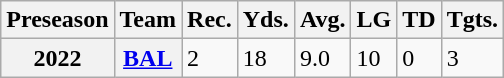<table class="wikitable">
<tr>
<th>Preseason</th>
<th>Team</th>
<th>Rec.</th>
<th>Yds.</th>
<th>Avg.</th>
<th>LG</th>
<th>TD</th>
<th>Tgts.</th>
</tr>
<tr>
<th>2022</th>
<th><a href='#'>BAL</a></th>
<td>2</td>
<td>18</td>
<td>9.0</td>
<td>10</td>
<td>0</td>
<td>3</td>
</tr>
</table>
